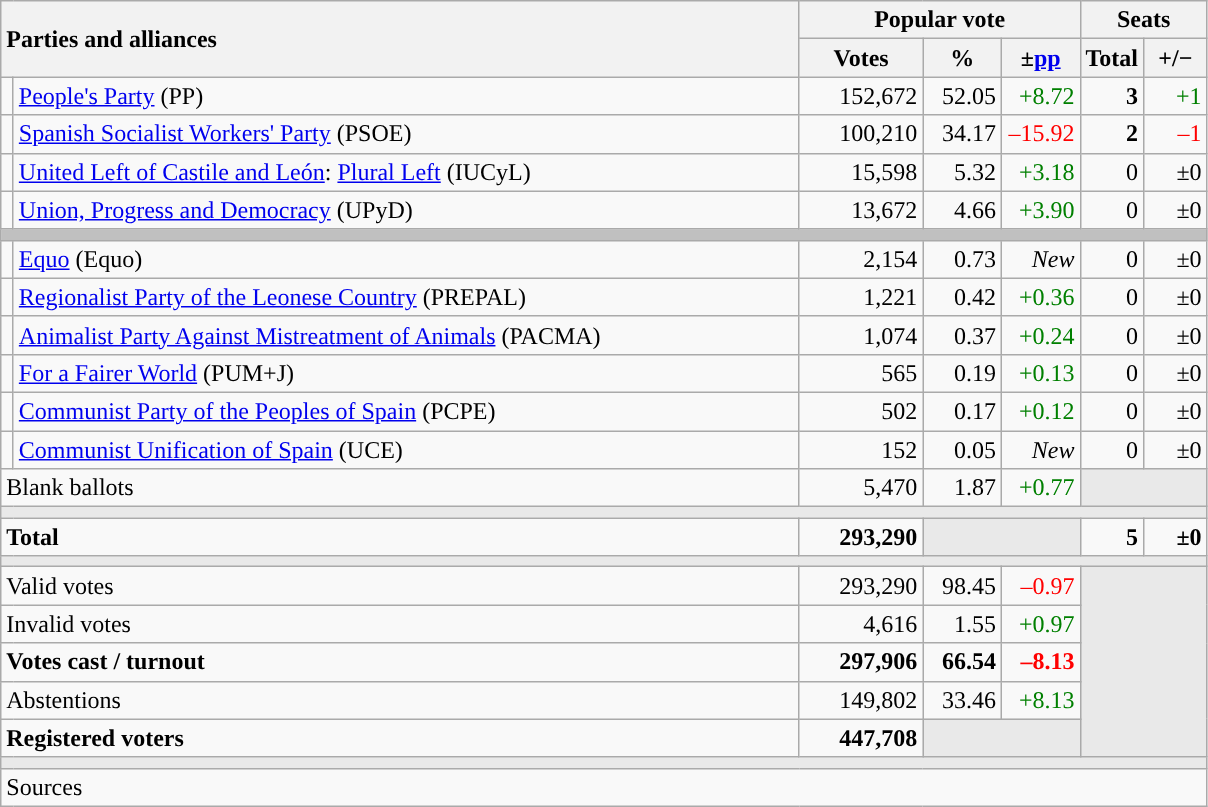<table class="wikitable" style="text-align:right;">
<tr>
<th style="text-align:left;" rowspan="2" colspan="2" width="525">Parties and alliances</th>
<th colspan="3">Popular vote</th>
<th colspan="2">Seats</th>
</tr>
<tr>
<th width="75">Votes</th>
<th width="45">%</th>
<th width="45">±<a href='#'>pp</a></th>
<th width="35">Total</th>
<th width="35">+/−</th>
</tr>
<tr>
<td width="1" style="color:inherit;background:"></td>
<td align="left"><a href='#'>People's Party</a> (PP)</td>
<td>152,672</td>
<td>52.05</td>
<td style="color:green;">+8.72</td>
<td><strong>3</strong></td>
<td style="color:green;">+1</td>
</tr>
<tr>
<td style="color:inherit;background:"></td>
<td align="left"><a href='#'>Spanish Socialist Workers' Party</a> (PSOE)</td>
<td>100,210</td>
<td>34.17</td>
<td style="color:red;">–15.92</td>
<td><strong>2</strong></td>
<td style="color:red;">–1</td>
</tr>
<tr>
<td style="color:inherit;background:"></td>
<td align="left"><a href='#'>United Left of Castile and León</a>: <a href='#'>Plural Left</a> (IUCyL)</td>
<td>15,598</td>
<td>5.32</td>
<td style="color:green;">+3.18</td>
<td>0</td>
<td>±0</td>
</tr>
<tr>
<td style="color:inherit;background:"></td>
<td align="left"><a href='#'>Union, Progress and Democracy</a> (UPyD)</td>
<td>13,672</td>
<td>4.66</td>
<td style="color:green;">+3.90</td>
<td>0</td>
<td>±0</td>
</tr>
<tr>
<td colspan="7" bgcolor="#C0C0C0"></td>
</tr>
<tr>
<td style="color:inherit;background:"></td>
<td align="left"><a href='#'>Equo</a> (Equo)</td>
<td>2,154</td>
<td>0.73</td>
<td><em>New</em></td>
<td>0</td>
<td>±0</td>
</tr>
<tr>
<td style="color:inherit;background:"></td>
<td align="left"><a href='#'>Regionalist Party of the Leonese Country</a> (PREPAL)</td>
<td>1,221</td>
<td>0.42</td>
<td style="color:green;">+0.36</td>
<td>0</td>
<td>±0</td>
</tr>
<tr>
<td style="color:inherit;background:"></td>
<td align="left"><a href='#'>Animalist Party Against Mistreatment of Animals</a> (PACMA)</td>
<td>1,074</td>
<td>0.37</td>
<td style="color:green;">+0.24</td>
<td>0</td>
<td>±0</td>
</tr>
<tr>
<td style="color:inherit;background:"></td>
<td align="left"><a href='#'>For a Fairer World</a> (PUM+J)</td>
<td>565</td>
<td>0.19</td>
<td style="color:green;">+0.13</td>
<td>0</td>
<td>±0</td>
</tr>
<tr>
<td style="color:inherit;background:"></td>
<td align="left"><a href='#'>Communist Party of the Peoples of Spain</a> (PCPE)</td>
<td>502</td>
<td>0.17</td>
<td style="color:green;">+0.12</td>
<td>0</td>
<td>±0</td>
</tr>
<tr>
<td style="color:inherit;background:"></td>
<td align="left"><a href='#'>Communist Unification of Spain</a> (UCE)</td>
<td>152</td>
<td>0.05</td>
<td><em>New</em></td>
<td>0</td>
<td>±0</td>
</tr>
<tr>
<td align="left" colspan="2">Blank ballots</td>
<td>5,470</td>
<td>1.87</td>
<td style="color:green;">+0.77</td>
<td bgcolor="#E9E9E9" colspan="2"></td>
</tr>
<tr>
<td colspan="7" bgcolor="#E9E9E9"></td>
</tr>
<tr style="font-weight:bold;">
<td align="left" colspan="2">Total</td>
<td>293,290</td>
<td bgcolor="#E9E9E9" colspan="2"></td>
<td>5</td>
<td>±0</td>
</tr>
<tr>
<td colspan="7" bgcolor="#E9E9E9"></td>
</tr>
<tr>
<td align="left" colspan="2">Valid votes</td>
<td>293,290</td>
<td>98.45</td>
<td style="color:red;">–0.97</td>
<td bgcolor="#E9E9E9" colspan="2" rowspan="5"></td>
</tr>
<tr>
<td align="left" colspan="2">Invalid votes</td>
<td>4,616</td>
<td>1.55</td>
<td style="color:green;">+0.97</td>
</tr>
<tr style="font-weight:bold;">
<td align="left" colspan="2">Votes cast / turnout</td>
<td>297,906</td>
<td>66.54</td>
<td style="color:red;">–8.13</td>
</tr>
<tr>
<td align="left" colspan="2">Abstentions</td>
<td>149,802</td>
<td>33.46</td>
<td style="color:green;">+8.13</td>
</tr>
<tr style="font-weight:bold;">
<td align="left" colspan="2">Registered voters</td>
<td>447,708</td>
<td bgcolor="#E9E9E9" colspan="2"></td>
</tr>
<tr>
<td colspan="7" bgcolor="#E9E9E9"></td>
</tr>
<tr>
<td align="left" colspan="7">Sources</td>
</tr>
</table>
